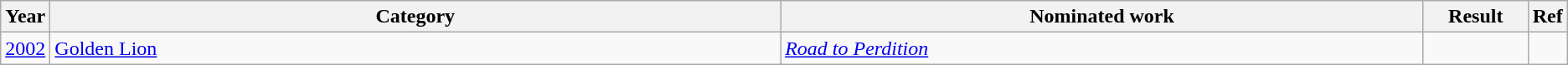<table class="wikitable sortable">
<tr>
<th scope="col" style="width:1em;">Year</th>
<th scope="col" style="width:40em;">Category</th>
<th scope="col" style="width:35em;">Nominated work</th>
<th scope="col" style="width:5em;">Result</th>
<th scope="col" style="width:1em;" class="unsortable">Ref</th>
</tr>
<tr>
<td><a href='#'>2002</a></td>
<td><a href='#'>Golden Lion</a></td>
<td><em><a href='#'>Road to Perdition</a></em></td>
<td></td>
<td></td>
</tr>
</table>
